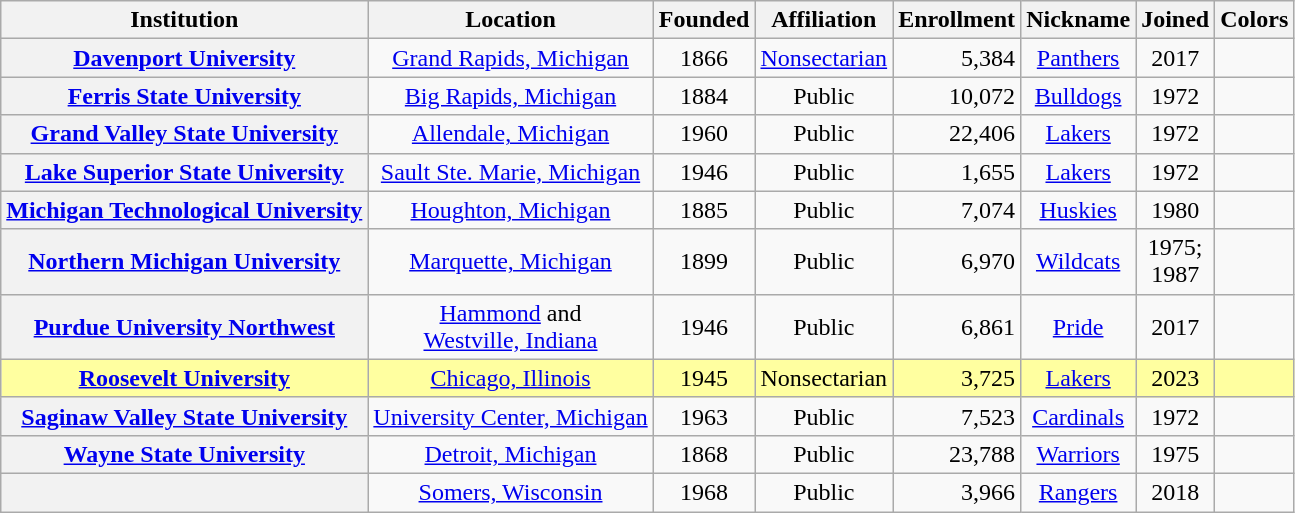<table class="wikitable sortable" style="text-align:center">
<tr>
<th scope="col">Institution</th>
<th scope="col">Location</th>
<th scope="col">Founded</th>
<th scope="col">Affiliation</th>
<th scope="col">Enrollment</th>
<th scope="col">Nickname</th>
<th scope="col">Joined</th>
<th scope="col" class="unsortable">Colors</th>
</tr>
<tr>
<th scope="row"><a href='#'>Davenport University</a></th>
<td><a href='#'>Grand Rapids, Michigan</a></td>
<td>1866</td>
<td><a href='#'>Nonsectarian</a></td>
<td align=right>5,384</td>
<td><a href='#'>Panthers</a></td>
<td>2017</td>
<td></td>
</tr>
<tr>
<th scope="row"><a href='#'>Ferris State University</a></th>
<td><a href='#'>Big Rapids, Michigan</a></td>
<td>1884</td>
<td>Public</td>
<td align=right>10,072</td>
<td><a href='#'>Bulldogs</a></td>
<td>1972</td>
<td></td>
</tr>
<tr>
<th scope="row"><a href='#'>Grand Valley State University</a></th>
<td><a href='#'>Allendale, Michigan</a></td>
<td>1960</td>
<td>Public</td>
<td align=right>22,406</td>
<td><a href='#'>Lakers</a></td>
<td>1972</td>
<td></td>
</tr>
<tr>
<th scope="row"><a href='#'>Lake Superior State University</a></th>
<td><a href='#'>Sault Ste. Marie, Michigan</a></td>
<td>1946</td>
<td>Public</td>
<td align=right>1,655</td>
<td><a href='#'>Lakers</a></td>
<td>1972</td>
<td></td>
</tr>
<tr>
<th scope="row"><a href='#'>Michigan Technological University</a></th>
<td><a href='#'>Houghton, Michigan</a></td>
<td>1885</td>
<td>Public</td>
<td align=right>7,074</td>
<td><a href='#'>Huskies</a></td>
<td>1980</td>
<td></td>
</tr>
<tr>
<th scope="row"><a href='#'>Northern Michigan University</a></th>
<td><a href='#'>Marquette, Michigan</a></td>
<td>1899</td>
<td>Public</td>
<td align=right>6,970</td>
<td><a href='#'>Wildcats</a></td>
<td>1975;<br>1987</td>
<td></td>
</tr>
<tr>
<th scope="row"><a href='#'>Purdue University Northwest</a></th>
<td><a href='#'>Hammond</a> and<br><a href='#'>Westville, Indiana</a></td>
<td>1946</td>
<td>Public</td>
<td align=right>6,861</td>
<td><a href='#'>Pride</a></td>
<td>2017</td>
<td></td>
</tr>
<tr bgcolor=#ffffao>
<td><strong><a href='#'>Roosevelt University</a></strong></td>
<td><a href='#'>Chicago, Illinois</a></td>
<td>1945</td>
<td>Nonsectarian</td>
<td align=right>3,725</td>
<td><a href='#'>Lakers</a></td>
<td>2023</td>
<td></td>
</tr>
<tr>
<th scope="row"><a href='#'>Saginaw Valley State University</a></th>
<td><a href='#'>University Center, Michigan</a></td>
<td>1963</td>
<td>Public</td>
<td align=right>7,523</td>
<td><a href='#'>Cardinals</a></td>
<td>1972</td>
<td></td>
</tr>
<tr>
<th scope="row"><a href='#'>Wayne State University</a></th>
<td><a href='#'>Detroit, Michigan</a></td>
<td>1868</td>
<td>Public</td>
<td align=right>23,788</td>
<td><a href='#'>Warriors</a></td>
<td>1975</td>
<td></td>
</tr>
<tr>
<th scope="row"></th>
<td><a href='#'>Somers, Wisconsin</a></td>
<td>1968</td>
<td>Public</td>
<td align=right>3,966</td>
<td><a href='#'>Rangers</a></td>
<td>2018</td>
<td></td>
</tr>
</table>
